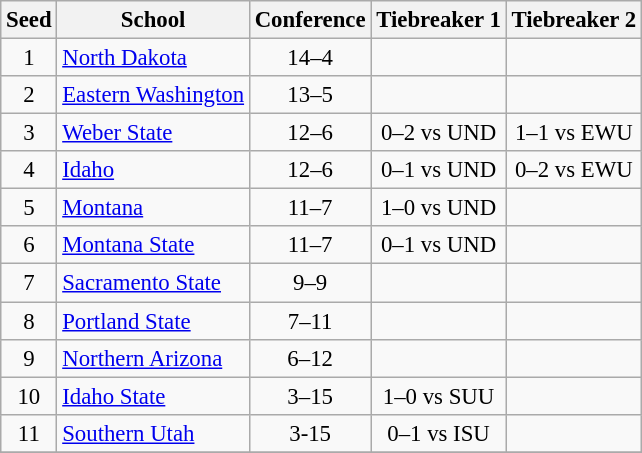<table class="wikitable" style="white-space:nowrap; font-size:95%;text-align:center">
<tr>
<th>Seed</th>
<th>School</th>
<th>Conference</th>
<th>Tiebreaker 1</th>
<th>Tiebreaker 2</th>
</tr>
<tr>
<td>1</td>
<td align=left><a href='#'>North Dakota</a></td>
<td>14–4</td>
<td></td>
<td></td>
</tr>
<tr>
<td>2</td>
<td align=left><a href='#'>Eastern Washington</a></td>
<td>13–5</td>
<td></td>
<td></td>
</tr>
<tr>
<td>3</td>
<td align=left><a href='#'>Weber State</a></td>
<td>12–6</td>
<td>0–2 vs UND</td>
<td>1–1 vs EWU</td>
</tr>
<tr>
<td>4</td>
<td align=left><a href='#'>Idaho</a></td>
<td>12–6</td>
<td>0–1 vs UND</td>
<td>0–2 vs EWU</td>
</tr>
<tr>
<td>5</td>
<td align=left><a href='#'>Montana</a></td>
<td>11–7</td>
<td>1–0 vs UND</td>
<td></td>
</tr>
<tr>
<td>6</td>
<td align=left><a href='#'>Montana State</a></td>
<td>11–7</td>
<td>0–1 vs UND</td>
<td></td>
</tr>
<tr>
<td>7</td>
<td align=left><a href='#'>Sacramento State</a></td>
<td>9–9</td>
<td></td>
<td></td>
</tr>
<tr>
<td>8</td>
<td align=left><a href='#'>Portland State</a></td>
<td>7–11</td>
<td></td>
<td></td>
</tr>
<tr>
<td>9</td>
<td align=left><a href='#'>Northern Arizona</a></td>
<td>6–12</td>
<td></td>
<td></td>
</tr>
<tr>
<td>10</td>
<td align=left><a href='#'>Idaho State</a></td>
<td>3–15</td>
<td>1–0 vs SUU</td>
<td></td>
</tr>
<tr>
<td>11</td>
<td align=left><a href='#'>Southern Utah</a></td>
<td>3-15</td>
<td>0–1 vs ISU</td>
<td></td>
</tr>
<tr>
</tr>
</table>
